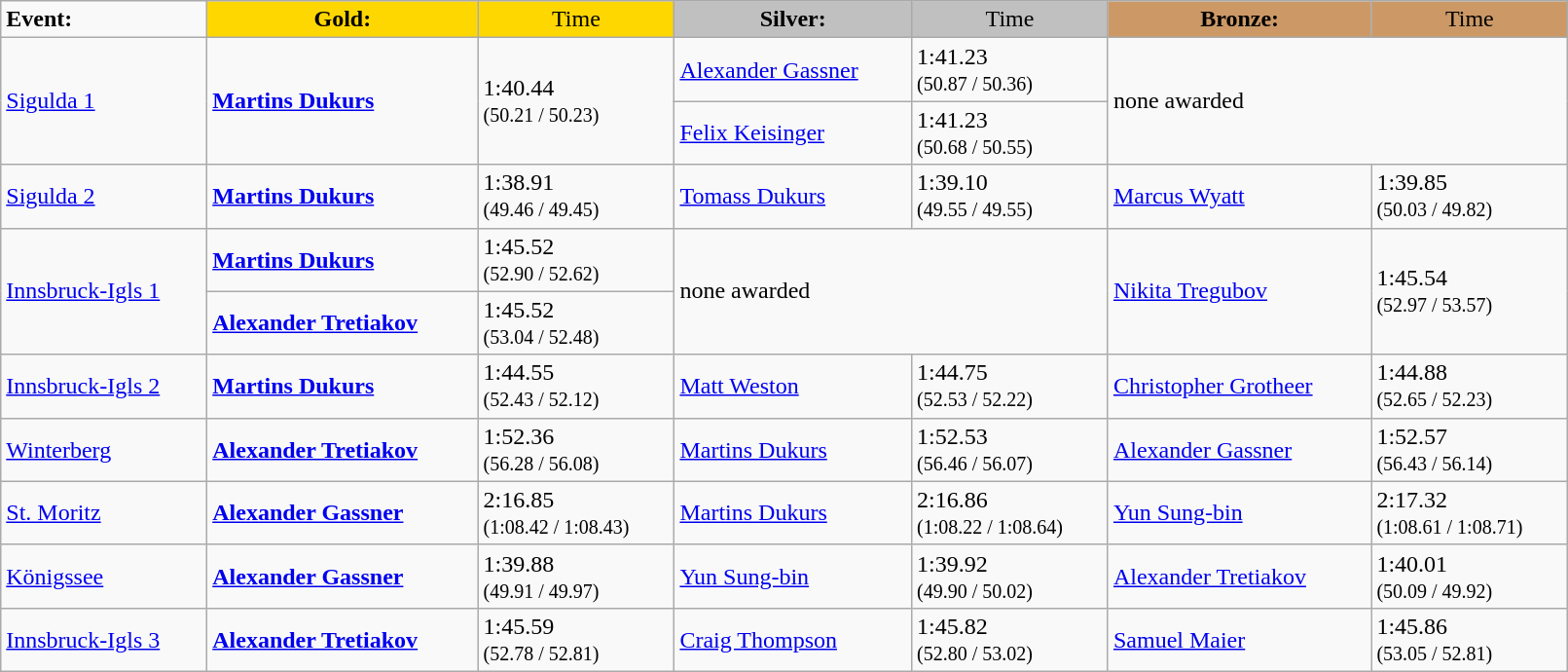<table class="wikitable" style="width:85%;">
<tr>
<td><strong>Event:</strong></td>
<td style="text-align:center; background:gold;"><strong>Gold:</strong></td>
<td style="text-align:center; background:gold;">Time</td>
<td style="text-align:center; background:silver;"><strong>Silver:</strong></td>
<td style="text-align:center; background:silver;">Time</td>
<td style="text-align:center; background:#c96;"><strong>Bronze:</strong></td>
<td style="text-align:center; background:#c96;">Time</td>
</tr>
<tr>
<td rowspan=2> <a href='#'>Sigulda 1</a></td>
<td rowspan=2><strong><a href='#'>Martins Dukurs</a><br><small></small></strong></td>
<td rowspan=2>1:40.44<br><small>(50.21 / 50.23)</small></td>
<td><a href='#'>Alexander Gassner</a><br><small></small></td>
<td>1:41.23<br><small>(50.87 / 50.36)</small></td>
<td rowspan=2 colspan="2">none awarded</td>
</tr>
<tr>
<td><a href='#'>Felix Keisinger</a><br><small></small></td>
<td>1:41.23<br><small>(50.68 / 50.55)</small></td>
</tr>
<tr>
<td> <a href='#'>Sigulda 2</a></td>
<td><strong><a href='#'>Martins Dukurs</a><br><small></small></strong></td>
<td>1:38.91<br><small>(49.46 / 49.45)</small></td>
<td><a href='#'>Tomass Dukurs</a><br><small></small></td>
<td>1:39.10<br><small>(49.55 / 49.55)</small></td>
<td><a href='#'>Marcus Wyatt</a><br><small></small></td>
<td>1:39.85<br><small>(50.03 / 49.82)</small></td>
</tr>
<tr>
<td rowspan="2"> <a href='#'>Innsbruck-Igls 1</a></td>
<td><strong><a href='#'>Martins Dukurs</a><br><small></small></strong></td>
<td>1:45.52<br><small>(52.90 / 52.62)</small></td>
<td rowspan="2" colspan="2">none awarded</td>
<td rowspan="2"><a href='#'>Nikita Tregubov</a><br><small></small></td>
<td rowspan="2">1:45.54<br><small>(52.97 / 53.57)</small></td>
</tr>
<tr>
<td><strong><a href='#'>Alexander Tretiakov</a><br><small></small></strong></td>
<td>1:45.52<br><small>(53.04 / 52.48)</small></td>
</tr>
<tr>
<td> <a href='#'>Innsbruck-Igls 2</a></td>
<td><strong><a href='#'>Martins Dukurs</a><br><small></small></strong></td>
<td>1:44.55<br><small>(52.43 / 52.12)</small></td>
<td><a href='#'>Matt Weston</a><br><small></small></td>
<td>1:44.75<br><small>(52.53 / 52.22)</small></td>
<td><a href='#'>Christopher Grotheer</a><br><small></small></td>
<td>1:44.88<br><small>(52.65 / 52.23)</small></td>
</tr>
<tr>
<td> <a href='#'>Winterberg</a></td>
<td><strong><a href='#'>Alexander Tretiakov</a><br><small></small></strong></td>
<td>1:52.36<br><small>(56.28 / 56.08)</small></td>
<td><a href='#'>Martins Dukurs</a><br><small></small></td>
<td>1:52.53<br><small>(56.46 / 56.07)</small></td>
<td><a href='#'>Alexander Gassner</a><br><small></small></td>
<td>1:52.57<br><small>(56.43 / 56.14)</small></td>
</tr>
<tr>
<td> <a href='#'>St. Moritz</a></td>
<td><strong><a href='#'>Alexander Gassner</a><br><small></small></strong></td>
<td>2:16.85<br><small>(1:08.42 / 1:08.43)</small></td>
<td><a href='#'>Martins Dukurs</a><br><small></small></td>
<td>2:16.86<br><small>(1:08.22 / 1:08.64)</small></td>
<td><a href='#'>Yun Sung-bin</a><br><small></small></td>
<td>2:17.32<br><small>(1:08.61 / 1:08.71)</small></td>
</tr>
<tr>
<td> <a href='#'>Königssee</a></td>
<td><strong><a href='#'>Alexander Gassner</a><br><small></small></strong></td>
<td>1:39.88<br><small>(49.91 / 49.97)</small></td>
<td><a href='#'>Yun Sung-bin</a><br><small></small></td>
<td>1:39.92<br><small>(49.90 / 50.02)</small></td>
<td><a href='#'>Alexander Tretiakov</a><br><small></small></td>
<td>1:40.01<br><small>(50.09 / 49.92)</small></td>
</tr>
<tr>
<td> <a href='#'>Innsbruck-Igls 3</a></td>
<td><strong><a href='#'>Alexander Tretiakov</a><br><small></small></strong></td>
<td>1:45.59<br><small>(52.78 / 52.81)</small></td>
<td><a href='#'>Craig Thompson</a><br><small></small></td>
<td>1:45.82<br><small>(52.80 / 53.02)</small></td>
<td><a href='#'>Samuel Maier</a><br><small></small></td>
<td>1:45.86<br><small>(53.05 / 52.81)</small></td>
</tr>
</table>
